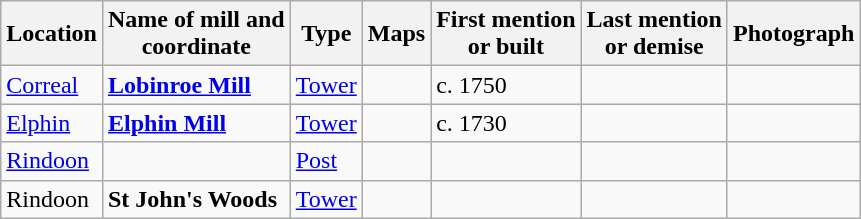<table class="wikitable">
<tr>
<th>Location</th>
<th>Name of mill and<br>coordinate</th>
<th>Type</th>
<th>Maps</th>
<th>First mention<br>or built</th>
<th>Last mention<br> or demise</th>
<th>Photograph</th>
</tr>
<tr>
<td><a href='#'>Correal</a></td>
<td><strong><a href='#'>Lobinroe Mill</a></strong></td>
<td><a href='#'>Tower</a></td>
<td></td>
<td>c. 1750</td>
<td></td>
<td></td>
</tr>
<tr>
<td><a href='#'>Elphin</a></td>
<td><strong><a href='#'>Elphin Mill</a></strong><br></td>
<td><a href='#'>Tower</a></td>
<td></td>
<td>c. 1730</td>
<td></td>
<td></td>
</tr>
<tr>
<td><a href='#'>Rindoon</a></td>
<td></td>
<td><a href='#'>Post</a></td>
<td></td>
<td></td>
<td></td>
<td></td>
</tr>
<tr>
<td>Rindoon</td>
<td><strong>St John's Woods</strong></td>
<td><a href='#'>Tower</a></td>
<td></td>
<td></td>
<td></td>
<td></td>
</tr>
</table>
